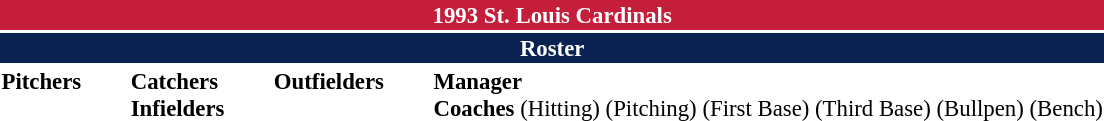<table class="toccolours" style="font-size: 95%;">
<tr>
<th colspan="10" style="background-color: #c41e3a; color: #FFFFFF; text-align: center;">1993 St. Louis Cardinals</th>
</tr>
<tr>
<td colspan="10" style="background-color: #0a2252; color: #FFFFFF; text-align: center;"><strong>Roster</strong></td>
</tr>
<tr>
<td valign="top"><strong>Pitchers</strong><br>















</td>
<td width="25px"></td>
<td valign="top"><strong>Catchers</strong><br>



<strong>Infielders</strong>










</td>
<td width="25px"></td>
<td valign="top"><strong>Outfielders</strong><br>





</td>
<td width="25px"></td>
<td valign="top"><strong>Manager</strong><br>
<strong>Coaches</strong>
 (Hitting)
 (Pitching)
 (First Base)
 (Third Base)
 (Bullpen)
 (Bench)</td>
</tr>
</table>
